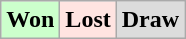<table class="wikitable">
<tr>
<td bgcolor="#ccffcc"><strong>Won</strong></td>
<td bgcolor="FFE4E1"><strong>Lost</strong></td>
<td bgcolor="DCDCDC"><strong>Draw</strong></td>
</tr>
</table>
